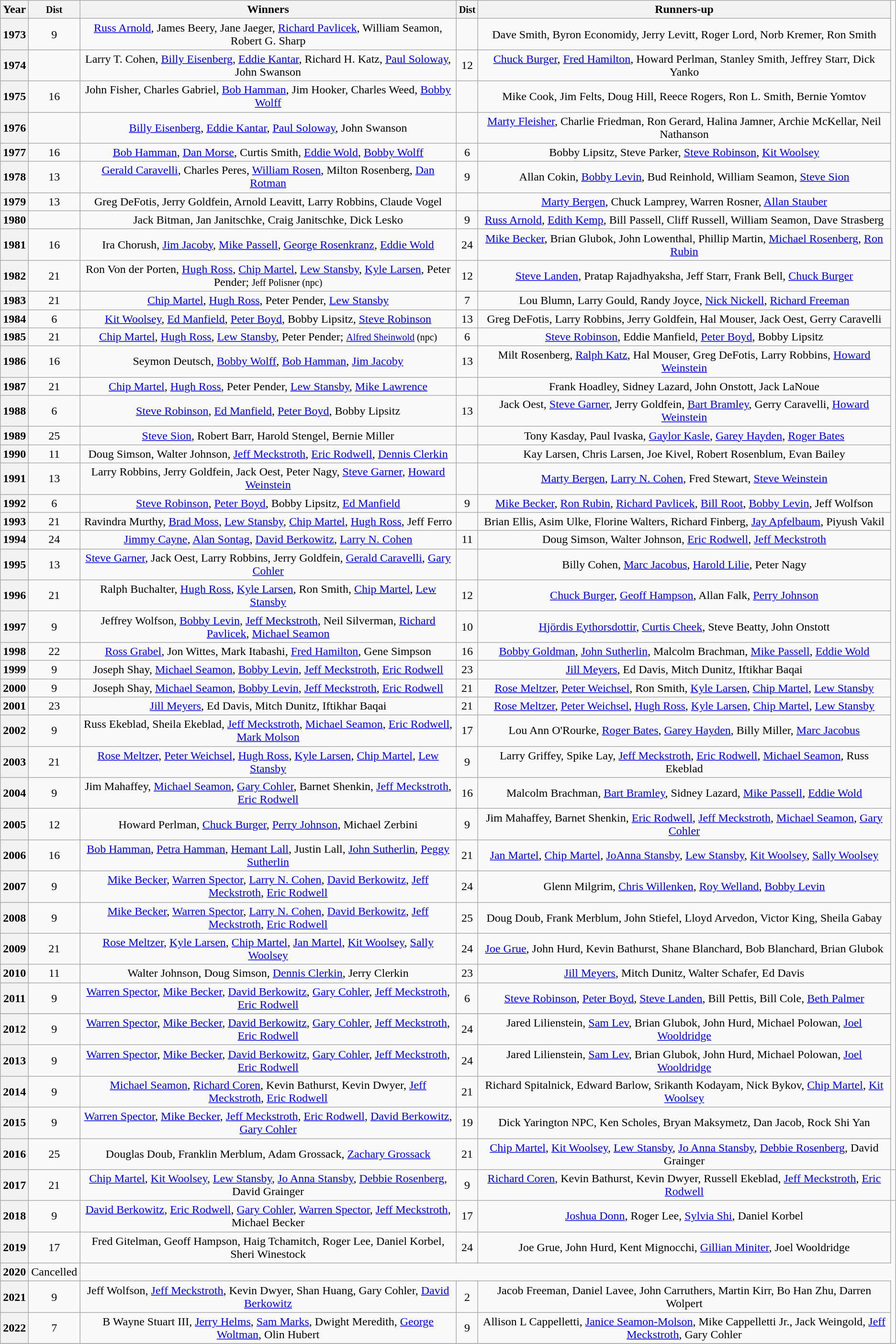<table class="wikitable" style="text-align:center">
<tr>
<th>Year</th>
<th><small>Dist</small></th>
<th>Winners</th>
<th><small>Dist</small></th>
<th>Runners-up</th>
</tr>
<tr>
<th>1973</th>
<td>9</td>
<td><a href='#'>Russ Arnold</a>, James Beery, Jane Jaeger, <a href='#'>Richard Pavlicek</a>, William Seamon, Robert G. Sharp</td>
<td></td>
<td>Dave Smith, Byron Economidy, Jerry Levitt, Roger Lord, Norb Kremer, Ron Smith</td>
</tr>
<tr>
<th>1974</th>
<td></td>
<td>Larry T. Cohen, <a href='#'>Billy Eisenberg</a>, <a href='#'>Eddie Kantar</a>, Richard H. Katz, <a href='#'>Paul Soloway</a>, John Swanson</td>
<td>12</td>
<td><a href='#'>Chuck Burger</a>, <a href='#'>Fred Hamilton</a>, Howard Perlman, Stanley Smith, Jeffrey Starr, Dick Yanko</td>
</tr>
<tr>
<th>1975</th>
<td>16</td>
<td>John Fisher, Charles Gabriel, <a href='#'>Bob Hamman</a>, Jim Hooker, Charles Weed, <a href='#'>Bobby Wolff</a></td>
<td></td>
<td>Mike Cook, Jim Felts, Doug Hill, Reece Rogers, Ron L. Smith, Bernie Yomtov</td>
</tr>
<tr>
<th>1976</th>
<td></td>
<td><a href='#'>Billy Eisenberg</a>, <a href='#'>Eddie Kantar</a>, <a href='#'>Paul Soloway</a>, John Swanson</td>
<td></td>
<td><a href='#'>Marty Fleisher</a>, Charlie Friedman, Ron Gerard, Halina Jamner, Archie McKellar, Neil Nathanson</td>
</tr>
<tr>
<th>1977</th>
<td>16</td>
<td><a href='#'>Bob Hamman</a>, <a href='#'>Dan Morse</a>, Curtis Smith, <a href='#'>Eddie Wold</a>, <a href='#'>Bobby Wolff</a></td>
<td>6</td>
<td>Bobby Lipsitz, Steve Parker, <a href='#'>Steve Robinson</a>, <a href='#'>Kit Woolsey</a></td>
</tr>
<tr>
<th>1978</th>
<td>13</td>
<td><a href='#'>Gerald Caravelli</a>, Charles Peres, <a href='#'>William Rosen</a>, Milton Rosenberg, <a href='#'>Dan Rotman</a></td>
<td>9</td>
<td>Allan Cokin, <a href='#'>Bobby Levin</a>, Bud Reinhold, William Seamon, <a href='#'>Steve Sion</a></td>
</tr>
<tr>
<th>1979</th>
<td>13</td>
<td>Greg DeFotis, Jerry Goldfein, Arnold Leavitt, Larry Robbins, Claude Vogel</td>
<td></td>
<td><a href='#'>Marty Bergen</a>, Chuck Lamprey, Warren Rosner, <a href='#'>Allan Stauber</a></td>
</tr>
<tr>
<th>1980</th>
<td></td>
<td>Jack Bitman, Jan Janitschke, Craig Janitschke, Dick Lesko</td>
<td>9</td>
<td><a href='#'>Russ Arnold</a>, <a href='#'>Edith Kemp</a>, Bill Passell, Cliff Russell, William Seamon, Dave Strasberg</td>
</tr>
<tr>
<th>1981</th>
<td>16</td>
<td>Ira Chorush, <a href='#'>Jim Jacoby</a>, <a href='#'>Mike Passell</a>, <a href='#'>George Rosenkranz</a>, <a href='#'>Eddie Wold</a></td>
<td>24</td>
<td><a href='#'>Mike Becker</a>, Brian Glubok, John Lowenthal, Phillip Martin, <a href='#'>Michael Rosenberg</a>, <a href='#'>Ron Rubin</a></td>
</tr>
<tr>
<th>1982</th>
<td>21</td>
<td>Ron Von der Porten, <a href='#'>Hugh Ross</a>, <a href='#'>Chip Martel</a>, <a href='#'>Lew Stansby</a>, <a href='#'>Kyle Larsen</a>, Peter Pender; <small>Jeff Polisner (npc)</small></td>
<td>12</td>
<td><a href='#'>Steve Landen</a>, Pratap Rajadhyaksha, Jeff Starr, Frank Bell, <a href='#'>Chuck Burger</a></td>
</tr>
<tr>
<th>1983</th>
<td>21</td>
<td><a href='#'>Chip Martel</a>, <a href='#'>Hugh Ross</a>, Peter Pender, <a href='#'>Lew Stansby</a></td>
<td>7</td>
<td>Lou Blumn, Larry Gould, Randy Joyce, <a href='#'>Nick Nickell</a>, <a href='#'>Richard Freeman</a></td>
</tr>
<tr>
<th>1984</th>
<td>6</td>
<td><a href='#'>Kit Woolsey</a>, <a href='#'>Ed Manfield</a>, <a href='#'>Peter Boyd</a>, Bobby Lipsitz, <a href='#'>Steve Robinson</a></td>
<td>13</td>
<td>Greg DeFotis, Larry Robbins, Jerry Goldfein, Hal Mouser, Jack Oest, Gerry Caravelli</td>
</tr>
<tr>
<th>1985</th>
<td>21</td>
<td><a href='#'>Chip Martel</a>, <a href='#'>Hugh Ross</a>, <a href='#'>Lew Stansby</a>, Peter Pender; <small><a href='#'>Alfred Sheinwold</a> (npc)</small></td>
<td>6</td>
<td><a href='#'>Steve Robinson</a>, Eddie Manfield, <a href='#'>Peter Boyd</a>, Bobby Lipsitz</td>
</tr>
<tr>
<th>1986</th>
<td>16</td>
<td>Seymon Deutsch, <a href='#'>Bobby Wolff</a>, <a href='#'>Bob Hamman</a>, <a href='#'>Jim Jacoby</a></td>
<td>13</td>
<td>Milt Rosenberg, <a href='#'>Ralph Katz</a>, Hal Mouser, Greg DeFotis, Larry Robbins, <a href='#'>Howard Weinstein</a></td>
</tr>
<tr>
<th>1987</th>
<td>21</td>
<td><a href='#'>Chip Martel</a>, <a href='#'>Hugh Ross</a>, Peter Pender, <a href='#'>Lew Stansby</a>, <a href='#'>Mike Lawrence</a></td>
<td></td>
<td>Frank Hoadley, Sidney Lazard, John Onstott, Jack LaNoue</td>
</tr>
<tr>
<th>1988</th>
<td>6</td>
<td><a href='#'>Steve Robinson</a>, <a href='#'>Ed Manfield</a>, <a href='#'>Peter Boyd</a>, Bobby Lipsitz</td>
<td>13</td>
<td>Jack Oest, <a href='#'>Steve Garner</a>, Jerry Goldfein, <a href='#'>Bart Bramley</a>, Gerry Caravelli, <a href='#'>Howard Weinstein</a></td>
</tr>
<tr>
<th>1989</th>
<td>25</td>
<td><a href='#'>Steve Sion</a>, Robert Barr, Harold Stengel, Bernie Miller</td>
<td></td>
<td>Tony Kasday, Paul Ivaska, <a href='#'>Gaylor Kasle</a>, <a href='#'>Garey Hayden</a>, <a href='#'>Roger Bates</a></td>
</tr>
<tr>
<th>1990</th>
<td>11</td>
<td>Doug Simson, Walter Johnson, <a href='#'>Jeff Meckstroth</a>, <a href='#'>Eric Rodwell</a>, <a href='#'>Dennis Clerkin</a></td>
<td></td>
<td>Kay Larsen, Chris Larsen, Joe Kivel, Robert Rosenblum, Evan Bailey</td>
</tr>
<tr>
<th>1991</th>
<td>13</td>
<td>Larry Robbins, Jerry Goldfein, Jack Oest, Peter Nagy, <a href='#'>Steve Garner</a>, <a href='#'>Howard Weinstein</a></td>
<td></td>
<td><a href='#'>Marty Bergen</a>, <a href='#'>Larry N. Cohen</a>, Fred Stewart, <a href='#'>Steve Weinstein</a></td>
</tr>
<tr>
<th>1992</th>
<td>6</td>
<td><a href='#'>Steve Robinson</a>, <a href='#'>Peter Boyd</a>, Bobby Lipsitz, <a href='#'>Ed Manfield</a></td>
<td>9</td>
<td><a href='#'>Mike Becker</a>, <a href='#'>Ron Rubin</a>, <a href='#'>Richard Pavlicek</a>, <a href='#'>Bill Root</a>, <a href='#'>Bobby Levin</a>, Jeff Wolfson</td>
</tr>
<tr>
<th>1993</th>
<td>21</td>
<td>Ravindra Murthy, <a href='#'>Brad Moss</a>, <a href='#'>Lew Stansby</a>, <a href='#'>Chip Martel</a>, <a href='#'>Hugh Ross</a>, Jeff Ferro</td>
<td></td>
<td>Brian Ellis, Asim Ulke, Florine Walters, Richard Finberg, <a href='#'>Jay Apfelbaum</a>, Piyush Vakil</td>
</tr>
<tr>
<th>1994</th>
<td>24</td>
<td><a href='#'>Jimmy Cayne</a>, <a href='#'>Alan Sontag</a>, <a href='#'>David Berkowitz</a>, <a href='#'>Larry N. Cohen</a></td>
<td>11</td>
<td>Doug Simson, Walter Johnson, <a href='#'>Eric Rodwell</a>, <a href='#'>Jeff Meckstroth</a></td>
</tr>
<tr>
<th>1995</th>
<td>13</td>
<td><a href='#'>Steve Garner</a>, Jack Oest, Larry Robbins, Jerry Goldfein, <a href='#'>Gerald Caravelli</a>, <a href='#'>Gary Cohler</a></td>
<td></td>
<td>Billy Cohen, <a href='#'>Marc Jacobus</a>, <a href='#'>Harold Lilie</a>, Peter Nagy</td>
</tr>
<tr>
<th>1996</th>
<td>21</td>
<td>Ralph Buchalter, <a href='#'>Hugh Ross</a>, <a href='#'>Kyle Larsen</a>, Ron Smith, <a href='#'>Chip Martel</a>, <a href='#'>Lew Stansby</a></td>
<td>12</td>
<td><a href='#'>Chuck Burger</a>, <a href='#'>Geoff Hampson</a>, Allan Falk, <a href='#'>Perry Johnson</a></td>
</tr>
<tr>
<th>1997</th>
<td>9</td>
<td>Jeffrey Wolfson, <a href='#'>Bobby Levin</a>, <a href='#'>Jeff Meckstroth</a>, Neil Silverman, <a href='#'>Richard Pavlicek</a>, <a href='#'>Michael Seamon</a></td>
<td>10</td>
<td><a href='#'>Hjördis Eythorsdottir</a>, <a href='#'>Curtis Cheek</a>, Steve Beatty, John Onstott</td>
</tr>
<tr>
<th>1998</th>
<td>22</td>
<td><a href='#'>Ross Grabel</a>, Jon Wittes, Mark Itabashi, <a href='#'>Fred Hamilton</a>, Gene Simpson</td>
<td>16</td>
<td><a href='#'>Bobby Goldman</a>, <a href='#'>John Sutherlin</a>, Malcolm Brachman, <a href='#'>Mike Passell</a>, <a href='#'>Eddie Wold</a></td>
</tr>
<tr>
<th>1999</th>
<td>9</td>
<td>Joseph Shay, <a href='#'>Michael Seamon</a>, <a href='#'>Bobby Levin</a>, <a href='#'>Jeff Meckstroth</a>, <a href='#'>Eric Rodwell</a></td>
<td>23</td>
<td><a href='#'>Jill Meyers</a>, Ed Davis, Mitch Dunitz, Iftikhar Baqai</td>
</tr>
<tr>
<th>2000</th>
<td>9</td>
<td>Joseph Shay, <a href='#'>Michael Seamon</a>, <a href='#'>Bobby Levin</a>, <a href='#'>Jeff Meckstroth</a>, <a href='#'>Eric Rodwell</a></td>
<td>21</td>
<td><a href='#'>Rose Meltzer</a>, <a href='#'>Peter Weichsel</a>, Ron Smith, <a href='#'>Kyle Larsen</a>, <a href='#'>Chip Martel</a>, <a href='#'>Lew Stansby</a></td>
</tr>
<tr>
<th>2001</th>
<td>23</td>
<td><a href='#'>Jill Meyers</a>, Ed Davis, Mitch Dunitz, Iftikhar Baqai</td>
<td>21</td>
<td><a href='#'>Rose Meltzer</a>, <a href='#'>Peter Weichsel</a>, <a href='#'>Hugh Ross</a>, <a href='#'>Kyle Larsen</a>, <a href='#'>Chip Martel</a>, <a href='#'>Lew Stansby</a></td>
</tr>
<tr>
<th>2002</th>
<td>9</td>
<td>Russ Ekeblad, Sheila Ekeblad, <a href='#'>Jeff Meckstroth</a>, <a href='#'>Michael Seamon</a>, <a href='#'>Eric Rodwell</a>, <a href='#'>Mark Molson</a></td>
<td>17</td>
<td>Lou Ann O'Rourke, <a href='#'>Roger Bates</a>, <a href='#'>Garey Hayden</a>, Billy Miller, <a href='#'>Marc Jacobus</a></td>
</tr>
<tr>
<th>2003</th>
<td>21</td>
<td><a href='#'>Rose Meltzer</a>, <a href='#'>Peter Weichsel</a>, <a href='#'>Hugh Ross</a>, <a href='#'>Kyle Larsen</a>, <a href='#'>Chip Martel</a>, <a href='#'>Lew Stansby</a></td>
<td>9</td>
<td>Larry Griffey, Spike Lay, <a href='#'>Jeff Meckstroth</a>, <a href='#'>Eric Rodwell</a>, <a href='#'>Michael Seamon</a>, Russ Ekeblad</td>
</tr>
<tr>
<th>2004</th>
<td>9</td>
<td>Jim Mahaffey, <a href='#'>Michael Seamon</a>, <a href='#'>Gary Cohler</a>, Barnet Shenkin, <a href='#'>Jeff Meckstroth</a>, <a href='#'>Eric Rodwell</a></td>
<td>16</td>
<td>Malcolm Brachman, <a href='#'>Bart Bramley</a>, Sidney Lazard, <a href='#'>Mike Passell</a>, <a href='#'>Eddie Wold</a></td>
</tr>
<tr>
<th>2005</th>
<td>12</td>
<td>Howard Perlman, <a href='#'>Chuck Burger</a>, <a href='#'>Perry Johnson</a>, Michael Zerbini</td>
<td>9</td>
<td>Jim Mahaffey, Barnet Shenkin, <a href='#'>Eric Rodwell</a>, <a href='#'>Jeff Meckstroth</a>, <a href='#'>Michael Seamon</a>, <a href='#'>Gary Cohler</a></td>
</tr>
<tr>
<th>2006</th>
<td>16</td>
<td><a href='#'>Bob Hamman</a>, <a href='#'>Petra Hamman</a>, <a href='#'>Hemant Lall</a>, Justin Lall, <a href='#'>John Sutherlin</a>, <a href='#'>Peggy Sutherlin</a></td>
<td>21</td>
<td><a href='#'>Jan Martel</a>, <a href='#'>Chip Martel</a>, <a href='#'>JoAnna Stansby</a>, <a href='#'>Lew Stansby</a>, <a href='#'>Kit Woolsey</a>, <a href='#'>Sally Woolsey</a></td>
</tr>
<tr>
<th>2007</th>
<td>9</td>
<td><a href='#'>Mike Becker</a>, <a href='#'>Warren Spector</a>, <a href='#'>Larry N. Cohen</a>, <a href='#'>David Berkowitz</a>, <a href='#'>Jeff Meckstroth</a>, <a href='#'>Eric Rodwell</a></td>
<td>24</td>
<td>Glenn Milgrim, <a href='#'>Chris Willenken</a>, <a href='#'>Roy Welland</a>, <a href='#'>Bobby Levin</a></td>
</tr>
<tr>
<th>2008</th>
<td>9</td>
<td><a href='#'>Mike Becker</a>, <a href='#'>Warren Spector</a>, <a href='#'>Larry N. Cohen</a>, <a href='#'>David Berkowitz</a>, <a href='#'>Jeff Meckstroth</a>, <a href='#'>Eric Rodwell</a></td>
<td>25</td>
<td>Doug Doub, Frank Merblum, John Stiefel, Lloyd Arvedon, Victor King, Sheila Gabay</td>
</tr>
<tr>
<th>2009</th>
<td>21</td>
<td><a href='#'>Rose Meltzer</a>, <a href='#'>Kyle Larsen</a>, <a href='#'>Chip Martel</a>, <a href='#'>Jan Martel</a>, <a href='#'>Kit Woolsey</a>, <a href='#'>Sally Woolsey</a></td>
<td>24</td>
<td><a href='#'>Joe Grue</a>, John Hurd, Kevin Bathurst, Shane Blanchard, Bob Blanchard, Brian Glubok</td>
</tr>
<tr>
<th>2010</th>
<td>11</td>
<td>Walter Johnson, Doug Simson, <a href='#'>Dennis Clerkin</a>, Jerry Clerkin</td>
<td>23</td>
<td><a href='#'>Jill Meyers</a>, Mitch Dunitz, Walter Schafer, Ed Davis</td>
</tr>
<tr>
<th>2011</th>
<td>9</td>
<td><a href='#'>Warren Spector</a>, <a href='#'>Mike Becker</a>, <a href='#'>David Berkowitz</a>, <a href='#'>Gary Cohler</a>, <a href='#'>Jeff Meckstroth</a>, <a href='#'>Eric Rodwell</a></td>
<td>6</td>
<td><a href='#'>Steve Robinson</a>, <a href='#'>Peter Boyd</a>, <a href='#'>Steve Landen</a>, Bill Pettis, Bill Cole, <a href='#'>Beth Palmer</a></td>
</tr>
<tr>
</tr>
<tr>
<th>2012</th>
<td>9</td>
<td><a href='#'>Warren Spector</a>, <a href='#'>Mike Becker</a>, <a href='#'>David Berkowitz</a>, <a href='#'>Gary Cohler</a>, <a href='#'>Jeff Meckstroth</a>, <a href='#'>Eric Rodwell</a></td>
<td>24</td>
<td>Jared Lilienstein, <a href='#'>Sam Lev</a>, Brian Glubok, John Hurd, Michael Polowan, <a href='#'>Joel Wooldridge</a></td>
</tr>
<tr>
<th>2013</th>
<td>9</td>
<td><a href='#'>Warren Spector</a>, <a href='#'>Mike Becker</a>, <a href='#'>David Berkowitz</a>, <a href='#'>Gary Cohler</a>, <a href='#'>Jeff Meckstroth</a>, <a href='#'>Eric Rodwell</a></td>
<td>24</td>
<td>Jared Lilienstein, <a href='#'>Sam Lev</a>, Brian Glubok, John Hurd, Michael Polowan, <a href='#'>Joel Wooldridge</a></td>
</tr>
<tr>
<th>2014</th>
<td>9</td>
<td><a href='#'>Michael Seamon</a>, <a href='#'>Richard Coren</a>, Kevin Bathurst, Kevin Dwyer, <a href='#'>Jeff Meckstroth</a>, <a href='#'>Eric Rodwell</a></td>
<td>21</td>
<td>Richard Spitalnick, Edward Barlow, Srikanth Kodayam, Nick Bykov, <a href='#'>Chip Martel</a>, <a href='#'>Kit Woolsey</a></td>
</tr>
<tr>
<th>2015</th>
<td>9</td>
<td><a href='#'>Warren Spector</a>, <a href='#'>Mike Becker</a>, <a href='#'>Jeff Meckstroth</a>, <a href='#'>Eric Rodwell</a>, <a href='#'>David Berkowitz</a>, <a href='#'>Gary Cohler</a></td>
<td>19</td>
<td>Dick Yarington NPC, Ken Scholes, Bryan Maksymetz, Dan Jacob, Rock Shi Yan</td>
</tr>
<tr>
<th>2016</th>
<td>25</td>
<td>Douglas Doub, Franklin Merblum, Adam Grossack, <a href='#'>Zachary Grossack</a></td>
<td>21</td>
<td><a href='#'>Chip Martel</a>, <a href='#'>Kit Woolsey</a>, <a href='#'>Lew Stansby</a>, <a href='#'>Jo Anna Stansby</a>, <a href='#'>Debbie Rosenberg</a>, David Grainger</td>
</tr>
<tr>
<th>2017</th>
<td>21</td>
<td><a href='#'>Chip Martel</a>, <a href='#'>Kit Woolsey</a>, <a href='#'>Lew Stansby</a>, <a href='#'>Jo Anna Stansby</a>, <a href='#'>Debbie Rosenberg</a>, David Grainger</td>
<td>9</td>
<td><a href='#'>Richard Coren</a>, Kevin Bathurst, Kevin Dwyer, Russell Ekeblad, <a href='#'>Jeff Meckstroth</a>, <a href='#'>Eric Rodwell</a></td>
<td></td>
</tr>
<tr>
<th>2018</th>
<td>9</td>
<td><a href='#'>David Berkowitz</a>, <a href='#'>Eric Rodwell</a>, <a href='#'>Gary Cohler</a>, <a href='#'>Warren Spector</a>, <a href='#'>Jeff Meckstroth</a>, Michael Becker</td>
<td>17</td>
<td><a href='#'>Joshua Donn</a>, Roger Lee, <a href='#'>Sylvia Shi</a>, Daniel Korbel</td>
</tr>
<tr>
<th>2019</th>
<td>17</td>
<td>Fred Gitelman, Geoff Hampson, Haig Tchamitch, Roger Lee, Daniel Korbel, Sheri Winestock</td>
<td>24</td>
<td>Joe Grue, John Hurd, Kent Mignocchi, <a href='#'>Gillian Miniter</a>, Joel Wooldridge</td>
</tr>
<tr>
<th>2020</th>
<td>Cancelled</td>
</tr>
<tr>
<th>2021</th>
<td>9</td>
<td>Jeff Wolfson, <a href='#'>Jeff Meckstroth</a>, Kevin Dwyer, Shan Huang, Gary Cohler, <a href='#'>David Berkowitz</a></td>
<td>2</td>
<td>Jacob Freeman, Daniel Lavee, John Carruthers, Martin Kirr, Bo Han Zhu, Darren Wolpert</td>
</tr>
<tr>
<th>2022</th>
<td>7</td>
<td>B Wayne Stuart III, <a href='#'>Jerry Helms</a>, <a href='#'>Sam Marks</a>, Dwight Meredith, <a href='#'>George Woltman</a>, Olin Hubert</td>
<td>9</td>
<td>Allison L Cappelletti, <a href='#'>Janice Seamon-Molson</a>, Mike Cappelletti Jr., Jack Weingold, <a href='#'>Jeff Meckstroth</a>, Gary Cohler</td>
</tr>
<tr>
</tr>
</table>
